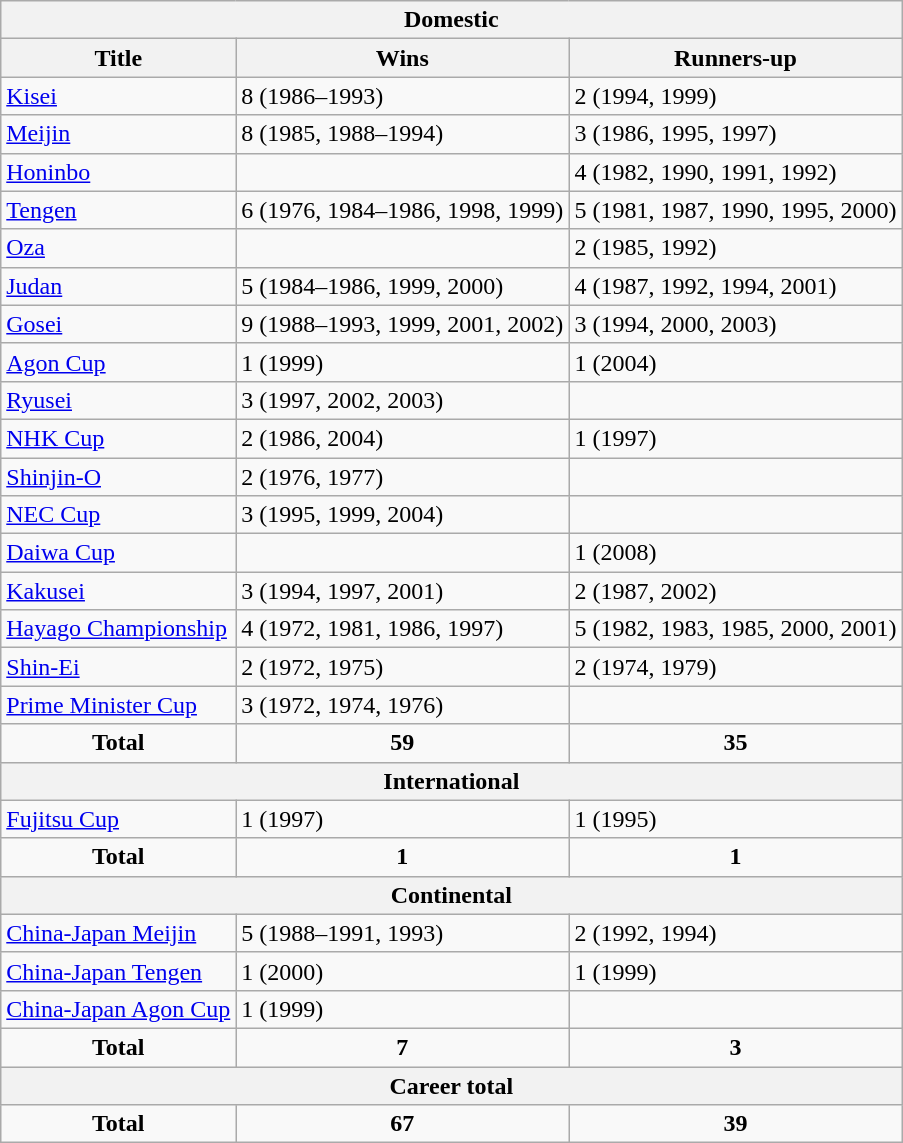<table class="wikitable">
<tr>
<th colspan=3>Domestic</th>
</tr>
<tr>
<th>Title</th>
<th>Wins</th>
<th>Runners-up</th>
</tr>
<tr>
<td><a href='#'>Kisei</a></td>
<td>8 (1986–1993)</td>
<td>2 (1994, 1999)</td>
</tr>
<tr>
<td><a href='#'>Meijin</a></td>
<td>8 (1985, 1988–1994)</td>
<td>3 (1986, 1995, 1997)</td>
</tr>
<tr>
<td><a href='#'>Honinbo</a></td>
<td></td>
<td>4 (1982, 1990, 1991, 1992)</td>
</tr>
<tr>
<td><a href='#'>Tengen</a></td>
<td>6 (1976, 1984–1986, 1998, 1999)</td>
<td>5 (1981, 1987, 1990, 1995, 2000)</td>
</tr>
<tr>
<td><a href='#'>Oza</a></td>
<td></td>
<td>2 (1985, 1992)</td>
</tr>
<tr>
<td><a href='#'>Judan</a></td>
<td>5 (1984–1986, 1999, 2000)</td>
<td>4 (1987, 1992, 1994, 2001)</td>
</tr>
<tr>
<td><a href='#'>Gosei</a></td>
<td>9 (1988–1993, 1999, 2001, 2002)</td>
<td>3 (1994, 2000, 2003)</td>
</tr>
<tr>
<td><a href='#'>Agon Cup</a></td>
<td>1 (1999)</td>
<td>1 (2004)</td>
</tr>
<tr>
<td><a href='#'>Ryusei</a></td>
<td>3 (1997, 2002, 2003)</td>
<td></td>
</tr>
<tr>
<td><a href='#'>NHK Cup</a></td>
<td>2 (1986, 2004)</td>
<td>1 (1997)</td>
</tr>
<tr>
<td><a href='#'>Shinjin-O</a></td>
<td>2 (1976, 1977)</td>
<td></td>
</tr>
<tr>
<td><a href='#'>NEC Cup</a></td>
<td>3 (1995, 1999, 2004)</td>
<td></td>
</tr>
<tr>
<td><a href='#'>Daiwa Cup</a></td>
<td></td>
<td>1 (2008)</td>
</tr>
<tr>
<td><a href='#'>Kakusei</a></td>
<td>3 (1994, 1997, 2001)</td>
<td>2 (1987, 2002)</td>
</tr>
<tr>
<td><a href='#'>Hayago Championship</a></td>
<td>4 (1972, 1981, 1986, 1997)</td>
<td>5 (1982, 1983, 1985, 2000, 2001)</td>
</tr>
<tr>
<td><a href='#'>Shin-Ei</a></td>
<td>2 (1972, 1975)</td>
<td>2 (1974, 1979)</td>
</tr>
<tr>
<td><a href='#'>Prime Minister Cup</a></td>
<td>3 (1972, 1974, 1976)</td>
<td></td>
</tr>
<tr align="center">
<td><strong>Total</strong></td>
<td><strong>59</strong></td>
<td><strong>35</strong></td>
</tr>
<tr>
<th colspan=3>International</th>
</tr>
<tr>
<td><a href='#'>Fujitsu Cup</a></td>
<td>1 (1997)</td>
<td>1 (1995)</td>
</tr>
<tr align="center">
<td><strong>Total</strong></td>
<td><strong>1</strong></td>
<td><strong>1</strong></td>
</tr>
<tr>
<th colspan=3>Continental</th>
</tr>
<tr>
<td><a href='#'>China-Japan Meijin</a></td>
<td>5 (1988–1991, 1993)</td>
<td>2 (1992, 1994)</td>
</tr>
<tr>
<td><a href='#'>China-Japan Tengen</a></td>
<td>1 (2000)</td>
<td>1 (1999)</td>
</tr>
<tr>
<td><a href='#'>China-Japan Agon Cup</a></td>
<td>1 (1999)</td>
<td></td>
</tr>
<tr align="center">
<td><strong>Total</strong></td>
<td><strong>7</strong></td>
<td><strong>3</strong></td>
</tr>
<tr>
<th colspan=3>Career total</th>
</tr>
<tr align="center">
<td><strong>Total</strong></td>
<td><strong>67</strong></td>
<td><strong>39</strong></td>
</tr>
</table>
